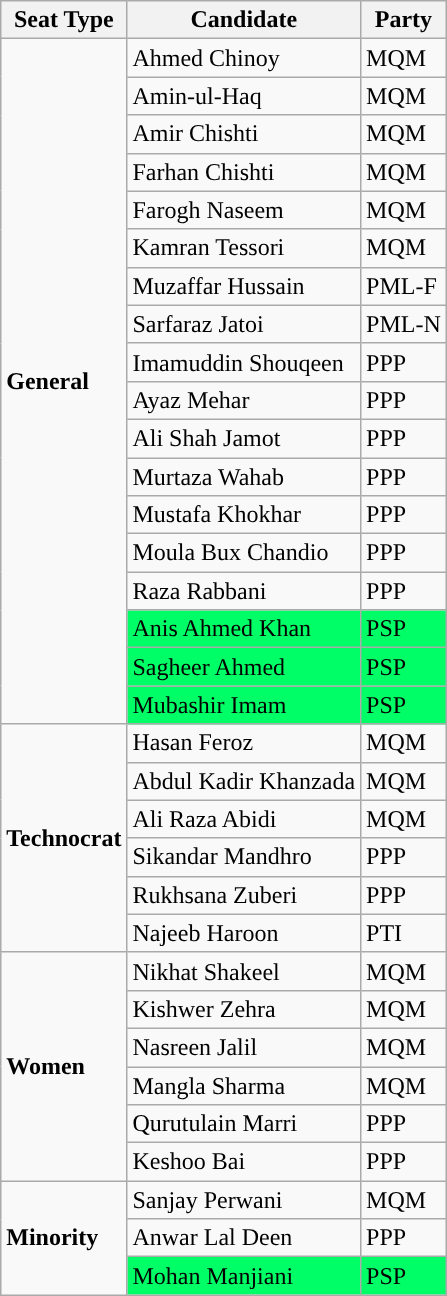<table class="wikitable">
<tr>
<th>Seat Type</th>
<th>Candidate</th>
<th>Party</th>
</tr>
<tr>
<td rowspan="18"><strong>General</strong></td>
<td style="background:">Ahmed Chinoy</td>
<td style="background:">MQM</td>
</tr>
<tr>
<td style="background:">Amin-ul-Haq</td>
<td style="background:">MQM</td>
</tr>
<tr>
<td style="background:">Amir Chishti</td>
<td style="background:">MQM</td>
</tr>
<tr>
<td style="background:">Farhan Chishti</td>
<td style="background:">MQM</td>
</tr>
<tr>
<td style="background:">Farogh Naseem</td>
<td style="background:">MQM</td>
</tr>
<tr>
<td style="background:">Kamran Tessori</td>
<td style="background:">MQM</td>
</tr>
<tr>
<td style="background:">Muzaffar Hussain</td>
<td style="background:">PML-F</td>
</tr>
<tr>
<td style="background:">Sarfaraz Jatoi</td>
<td style="background:">PML-N</td>
</tr>
<tr>
<td style="background:">Imamuddin Shouqeen</td>
<td style="background:">PPP</td>
</tr>
<tr>
<td style="background:">Ayaz Mehar</td>
<td style="background:">PPP</td>
</tr>
<tr>
<td style="background:">Ali Shah Jamot</td>
<td style="background:">PPP</td>
</tr>
<tr>
<td style="background:">Murtaza Wahab</td>
<td style="background:">PPP</td>
</tr>
<tr>
<td style="background:">Mustafa Khokhar</td>
<td style="background:">PPP</td>
</tr>
<tr>
<td style="background:">Moula Bux Chandio</td>
<td style="background:">PPP</td>
</tr>
<tr>
<td style="background:">Raza Rabbani</td>
<td style="background:">PPP</td>
</tr>
<tr>
<td style="background:#00ff66;color:black">Anis Ahmed Khan</td>
<td style="background:#00ff66;color:black">PSP</td>
</tr>
<tr>
<td style="background:#00ff66;color:black">Sagheer Ahmed</td>
<td style="background:#00ff66;color:black">PSP</td>
</tr>
<tr>
<td style="background:#00ff66;color:black">Mubashir Imam</td>
<td style="background:#00ff66;color:black">PSP</td>
</tr>
<tr>
<td rowspan="6"><strong>Technocrat</strong></td>
<td style="background:">Hasan Feroz</td>
<td style="background:">MQM</td>
</tr>
<tr>
<td style="background:">Abdul Kadir Khanzada</td>
<td style="background:">MQM</td>
</tr>
<tr>
<td style="background:">Ali Raza Abidi</td>
<td style="background:">MQM</td>
</tr>
<tr>
<td style="background:">Sikandar Mandhro</td>
<td style="background:">PPP</td>
</tr>
<tr>
<td style="background:">Rukhsana Zuberi</td>
<td style="background:">PPP</td>
</tr>
<tr>
<td style="background:">Najeeb Haroon</td>
<td style="background:">PTI</td>
</tr>
<tr>
<td rowspan="6"><strong>Women</strong></td>
<td style="background:">Nikhat Shakeel</td>
<td style="background:">MQM</td>
</tr>
<tr>
<td style="background:">Kishwer Zehra</td>
<td style="background:">MQM</td>
</tr>
<tr>
<td style="background:">Nasreen Jalil</td>
<td style="background:">MQM</td>
</tr>
<tr>
<td style="background:">Mangla Sharma</td>
<td style="background:">MQM</td>
</tr>
<tr>
<td style="background:">Qurutulain Marri</td>
<td style="background:">PPP</td>
</tr>
<tr>
<td style="background:">Keshoo Bai</td>
<td style="background:">PPP</td>
</tr>
<tr>
<td rowspan="3"><strong>Minority</strong></td>
<td style="background:">Sanjay Perwani</td>
<td style="background:">MQM</td>
</tr>
<tr>
<td style="background:">Anwar Lal Deen</td>
<td style="background:">PPP</td>
</tr>
<tr>
<td style="background:#00ff66;color:black">Mohan Manjiani</td>
<td style="background:#00ff66;color:black">PSP</td>
</tr>
</table>
